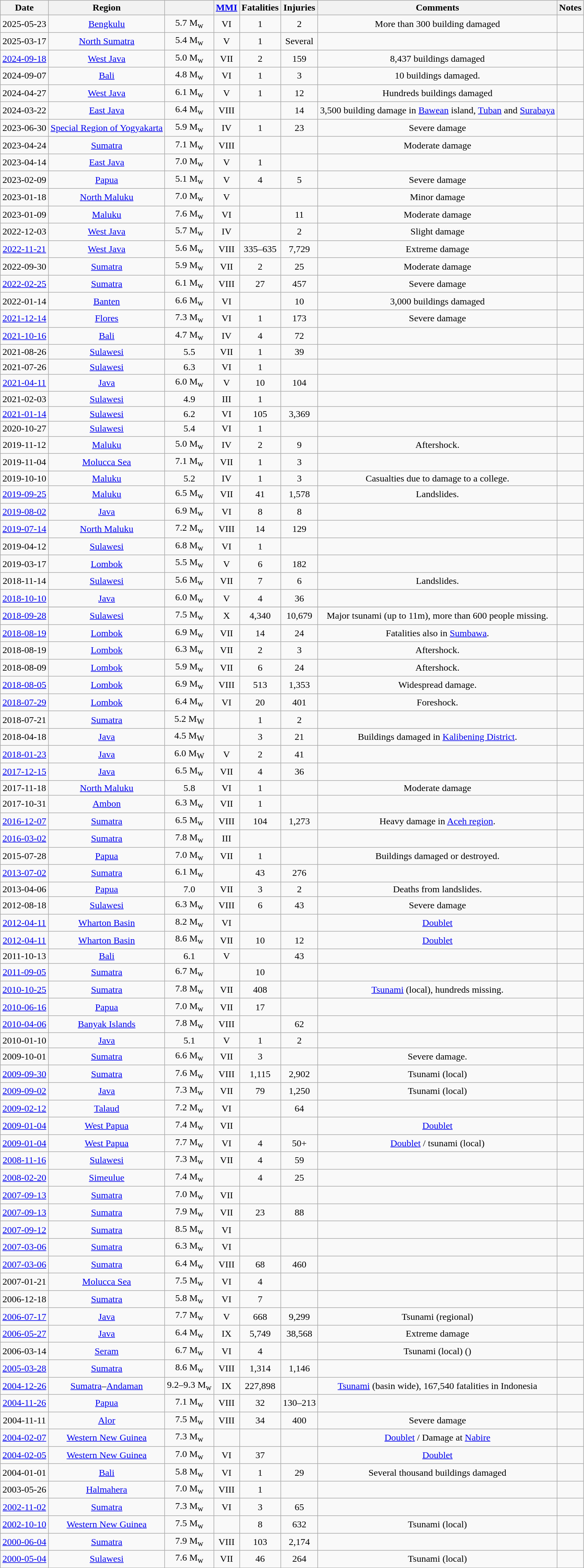<table class="wikitable sortable" style="text-align: center;">
<tr>
<th>Date</th>
<th>Region</th>
<th></th>
<th><a href='#'>MMI</a></th>
<th data-sort-type="number">Fatalities</th>
<th>Injuries</th>
<th>Comments</th>
<th>Notes</th>
</tr>
<tr>
<td>2025-05-23</td>
<td><a href='#'>Bengkulu</a></td>
<td>5.7 M<sub>w</sub></td>
<td>VI</td>
<td>1</td>
<td>2</td>
<td>More than 300 building damaged</td>
<td></td>
</tr>
<tr>
<td>2025-03-17</td>
<td><a href='#'>North Sumatra</a></td>
<td>5.4 M<sub>w</sub></td>
<td>V</td>
<td>1</td>
<td>Several</td>
<td></td>
<td></td>
</tr>
<tr>
<td><a href='#'>2024-09-18</a></td>
<td><a href='#'>West Java</a></td>
<td>5.0 M<sub>w</sub></td>
<td>VII</td>
<td>2</td>
<td>159</td>
<td>8,437 buildings damaged</td>
<td></td>
</tr>
<tr>
<td>2024-09-07</td>
<td><a href='#'>Bali</a></td>
<td>4.8 M<sub>w</sub></td>
<td>VI</td>
<td>1</td>
<td>3</td>
<td>10 buildings damaged.</td>
<td></td>
</tr>
<tr>
<td>2024-04-27</td>
<td><a href='#'>West Java</a></td>
<td>6.1 M<sub>w</sub></td>
<td>V</td>
<td>1</td>
<td>12</td>
<td>Hundreds buildings damaged</td>
<td></td>
</tr>
<tr>
<td>2024-03-22</td>
<td><a href='#'>East Java</a></td>
<td>6.4 M<sub>w</sub></td>
<td>VIII</td>
<td></td>
<td>14</td>
<td>3,500 building damage in <a href='#'>Bawean</a> island, <a href='#'>Tuban</a> and <a href='#'>Surabaya</a></td>
<td></td>
</tr>
<tr>
<td>2023-06-30</td>
<td><a href='#'>Special Region of Yogyakarta</a></td>
<td>5.9 M<sub>w</sub></td>
<td>IV</td>
<td>1</td>
<td>23</td>
<td>Severe damage</td>
<td></td>
</tr>
<tr>
<td>2023-04-24</td>
<td><a href='#'>Sumatra</a></td>
<td>7.1 M<sub>w</sub></td>
<td>VIII</td>
<td></td>
<td></td>
<td>Moderate damage</td>
<td></td>
</tr>
<tr>
<td>2023-04-14</td>
<td><a href='#'>East Java</a></td>
<td>7.0 M<sub>w</sub></td>
<td>V</td>
<td>1</td>
<td></td>
<td></td>
<td></td>
</tr>
<tr>
<td>2023-02-09</td>
<td><a href='#'>Papua</a></td>
<td>5.1 M<sub>w</sub></td>
<td>V</td>
<td>4</td>
<td>5</td>
<td>Severe damage</td>
<td></td>
</tr>
<tr>
<td>2023-01-18</td>
<td><a href='#'>North Maluku</a></td>
<td>7.0 M<sub>w</sub></td>
<td>V</td>
<td></td>
<td></td>
<td>Minor damage</td>
<td></td>
</tr>
<tr>
<td>2023-01-09</td>
<td><a href='#'>Maluku</a></td>
<td>7.6 M<sub>w</sub></td>
<td>VI</td>
<td></td>
<td>11</td>
<td>Moderate damage</td>
<td></td>
</tr>
<tr>
<td>2022-12-03</td>
<td><a href='#'>West Java</a></td>
<td>5.7 M<sub>w</sub></td>
<td>IV</td>
<td></td>
<td>2</td>
<td>Slight damage</td>
<td></td>
</tr>
<tr>
<td><a href='#'>2022-11-21</a></td>
<td><a href='#'>West Java</a></td>
<td>5.6 M<sub>w</sub></td>
<td>VIII</td>
<td>335–635</td>
<td>7,729</td>
<td>Extreme damage</td>
<td></td>
</tr>
<tr>
<td>2022-09-30</td>
<td><a href='#'>Sumatra</a></td>
<td>5.9 M<sub>w</sub></td>
<td>VII</td>
<td>2</td>
<td>25</td>
<td>Moderate damage</td>
<td></td>
</tr>
<tr>
<td><a href='#'>2022-02-25</a></td>
<td><a href='#'>Sumatra</a></td>
<td>6.1 M<sub>w</sub></td>
<td>VIII</td>
<td>27</td>
<td>457</td>
<td>Severe damage</td>
<td></td>
</tr>
<tr>
<td>2022-01-14</td>
<td><a href='#'>Banten</a></td>
<td>6.6 M<sub>w</sub></td>
<td>VI</td>
<td></td>
<td>10</td>
<td>3,000 buildings damaged</td>
<td></td>
</tr>
<tr>
<td><a href='#'>2021-12-14</a></td>
<td><a href='#'>Flores</a></td>
<td>7.3 M<sub>w</sub></td>
<td>VI</td>
<td>1</td>
<td>173</td>
<td>Severe damage</td>
<td></td>
</tr>
<tr>
<td><a href='#'>2021-10-16</a></td>
<td><a href='#'>Bali</a></td>
<td>4.7 M<sub>w</sub></td>
<td>IV</td>
<td>4</td>
<td>72</td>
<td></td>
<td></td>
</tr>
<tr>
<td>2021-08-26</td>
<td><a href='#'>Sulawesi</a></td>
<td>5.5 </td>
<td>VII</td>
<td>1</td>
<td>39</td>
<td></td>
<td></td>
</tr>
<tr>
<td>2021-07-26</td>
<td><a href='#'>Sulawesi</a></td>
<td>6.3 </td>
<td>VI</td>
<td>1</td>
<td></td>
<td></td>
<td></td>
</tr>
<tr>
<td><a href='#'>2021-04-11</a></td>
<td><a href='#'>Java</a></td>
<td>6.0 M<sub>w</sub></td>
<td>V</td>
<td>10</td>
<td>104</td>
<td></td>
<td></td>
</tr>
<tr>
<td>2021-02-03</td>
<td><a href='#'>Sulawesi</a></td>
<td>4.9 </td>
<td>III</td>
<td>1</td>
<td></td>
<td></td>
<td></td>
</tr>
<tr>
<td><a href='#'>2021-01-14</a></td>
<td><a href='#'>Sulawesi</a></td>
<td>6.2 </td>
<td>VI</td>
<td>105</td>
<td>3,369</td>
<td></td>
<td></td>
</tr>
<tr>
<td>2020-10-27</td>
<td><a href='#'>Sulawesi</a></td>
<td>5.4 </td>
<td>VI</td>
<td>1</td>
<td></td>
<td></td>
<td></td>
</tr>
<tr>
<td>2019-11-12</td>
<td><a href='#'>Maluku</a></td>
<td>5.0 M<sub>w</sub></td>
<td>IV</td>
<td>2</td>
<td>9</td>
<td>Aftershock.</td>
<td></td>
</tr>
<tr>
<td>2019-11-04</td>
<td><a href='#'>Molucca Sea</a></td>
<td>7.1 M<sub>w</sub></td>
<td>VII</td>
<td>1</td>
<td>3</td>
<td></td>
<td></td>
</tr>
<tr>
<td>2019-10-10</td>
<td><a href='#'>Maluku</a></td>
<td>5.2 </td>
<td>IV</td>
<td>1</td>
<td>3</td>
<td>Casualties due to damage to a college.</td>
<td></td>
</tr>
<tr>
<td><a href='#'>2019-09-25</a></td>
<td><a href='#'>Maluku</a></td>
<td>6.5 M<sub>w</sub></td>
<td>VII</td>
<td>41</td>
<td>1,578</td>
<td>Landslides.</td>
<td></td>
</tr>
<tr>
<td><a href='#'>2019-08-02</a></td>
<td><a href='#'>Java</a></td>
<td>6.9 M<sub>w</sub></td>
<td>VI</td>
<td>8</td>
<td>8</td>
<td></td>
<td></td>
</tr>
<tr>
<td><a href='#'>2019-07-14</a></td>
<td><a href='#'>North Maluku</a></td>
<td>7.2 M<sub>w</sub></td>
<td>VIII</td>
<td>14</td>
<td>129</td>
<td></td>
<td></td>
</tr>
<tr>
<td>2019-04-12</td>
<td><a href='#'>Sulawesi</a></td>
<td>6.8 M<sub>w</sub></td>
<td>VI</td>
<td>1</td>
<td></td>
<td></td>
<td></td>
</tr>
<tr>
<td>2019-03-17</td>
<td><a href='#'>Lombok</a></td>
<td>5.5 M<sub>w</sub></td>
<td>V</td>
<td>6</td>
<td>182</td>
<td></td>
<td></td>
</tr>
<tr>
<td>2018-11-14</td>
<td><a href='#'>Sulawesi</a></td>
<td>5.6 M<sub>w</sub></td>
<td>VII</td>
<td>7</td>
<td>6</td>
<td>Landslides.</td>
<td></td>
</tr>
<tr>
<td><a href='#'>2018-10-10</a></td>
<td><a href='#'>Java</a></td>
<td>6.0 M<sub>w</sub></td>
<td>V</td>
<td>4</td>
<td>36</td>
<td></td>
<td></td>
</tr>
<tr>
</tr>
<tr>
<td><a href='#'>2018-09-28</a></td>
<td><a href='#'>Sulawesi</a></td>
<td>7.5 M<sub>w</sub></td>
<td>X</td>
<td>4,340</td>
<td>10,679</td>
<td>Major tsunami (up to 11m), more than 600 people missing.</td>
<td></td>
</tr>
<tr>
<td><a href='#'>2018-08-19</a></td>
<td><a href='#'>Lombok</a></td>
<td>6.9 M<sub>w</sub></td>
<td>VII</td>
<td>14</td>
<td>24</td>
<td>Fatalities also in <a href='#'>Sumbawa</a>.</td>
<td></td>
</tr>
<tr>
<td>2018-08-19</td>
<td><a href='#'>Lombok</a></td>
<td>6.3 M<sub>w</sub></td>
<td>VII</td>
<td>2</td>
<td>3</td>
<td>Aftershock.</td>
<td></td>
</tr>
<tr>
<td>2018-08-09</td>
<td><a href='#'>Lombok</a></td>
<td>5.9 M<sub>w</sub></td>
<td>VII</td>
<td>6</td>
<td>24</td>
<td>Aftershock.</td>
<td></td>
</tr>
<tr>
<td><a href='#'>2018-08-05</a></td>
<td><a href='#'>Lombok</a></td>
<td>6.9 M<sub>w</sub></td>
<td>VIII</td>
<td>513</td>
<td>1,353</td>
<td>Widespread damage.</td>
<td></td>
</tr>
<tr>
<td><a href='#'>2018-07-29</a></td>
<td><a href='#'>Lombok</a></td>
<td>6.4 M<sub>w</sub></td>
<td>VI</td>
<td>20</td>
<td>401</td>
<td>Foreshock.</td>
<td></td>
</tr>
<tr>
<td>2018-07-21</td>
<td><a href='#'>Sumatra</a></td>
<td>5.2 M<sub>W</sub></td>
<td></td>
<td>1</td>
<td>2</td>
<td></td>
<td></td>
</tr>
<tr>
<td>2018-04-18</td>
<td><a href='#'>Java</a></td>
<td>4.5 M<sub>W</sub></td>
<td></td>
<td>3</td>
<td>21</td>
<td>Buildings damaged in <a href='#'>Kalibening District</a>.</td>
<td></td>
</tr>
<tr>
<td><a href='#'>2018-01-23</a></td>
<td><a href='#'>Java</a></td>
<td>6.0 M<sub>W</sub></td>
<td>V</td>
<td>2</td>
<td>41</td>
<td></td>
<td></td>
</tr>
<tr>
<td><a href='#'>2017-12-15</a></td>
<td><a href='#'>Java</a></td>
<td>6.5 M<sub>w</sub></td>
<td>VII</td>
<td>4</td>
<td>36</td>
<td></td>
<td></td>
</tr>
<tr>
<td>2017-11-18</td>
<td><a href='#'>North Maluku</a></td>
<td>5.8 </td>
<td>VI</td>
<td>1</td>
<td></td>
<td>Moderate damage</td>
<td></td>
</tr>
<tr>
<td>2017-10-31</td>
<td><a href='#'>Ambon</a></td>
<td>6.3 M<sub>w</sub></td>
<td>VII</td>
<td>1</td>
<td></td>
<td></td>
<td></td>
</tr>
<tr>
<td><a href='#'>2016-12-07</a></td>
<td><a href='#'>Sumatra</a></td>
<td>6.5 M<sub>w</sub></td>
<td>VIII</td>
<td>104</td>
<td>1,273</td>
<td>Heavy damage in <a href='#'>Aceh region</a>.</td>
<td></td>
</tr>
<tr>
<td><a href='#'>2016-03-02</a></td>
<td><a href='#'>Sumatra</a></td>
<td>7.8 M<sub>w</sub></td>
<td>III</td>
<td></td>
<td></td>
<td></td>
<td></td>
</tr>
<tr>
<td>2015-07-28</td>
<td><a href='#'>Papua</a></td>
<td>7.0 M<sub>w</sub></td>
<td>VII</td>
<td>1</td>
<td></td>
<td>Buildings damaged or destroyed.</td>
<td></td>
</tr>
<tr>
<td><a href='#'>2013-07-02</a></td>
<td><a href='#'>Sumatra</a></td>
<td>6.1 M<sub>w</sub></td>
<td></td>
<td>43</td>
<td>276</td>
<td></td>
<td></td>
</tr>
<tr>
<td>2013-04-06</td>
<td><a href='#'>Papua</a></td>
<td>7.0 </td>
<td>VII</td>
<td>3</td>
<td>2</td>
<td>Deaths from landslides.</td>
<td></td>
</tr>
<tr>
<td>2012-08-18</td>
<td><a href='#'>Sulawesi</a></td>
<td>6.3 M<sub>w</sub></td>
<td>VIII</td>
<td>6</td>
<td>43</td>
<td>Severe damage</td>
<td></td>
</tr>
<tr>
<td><a href='#'>2012-04-11</a></td>
<td><a href='#'>Wharton Basin</a></td>
<td>8.2 M<sub>w</sub></td>
<td>VI</td>
<td></td>
<td></td>
<td><a href='#'>Doublet</a></td>
<td></td>
</tr>
<tr>
<td><a href='#'>2012-04-11</a></td>
<td><a href='#'>Wharton Basin</a></td>
<td>8.6 M<sub>w</sub></td>
<td>VII</td>
<td>10</td>
<td>12</td>
<td><a href='#'>Doublet</a></td>
<td></td>
</tr>
<tr>
<td>2011-10-13</td>
<td><a href='#'>Bali</a></td>
<td>6.1 </td>
<td>V</td>
<td></td>
<td>43</td>
<td></td>
<td></td>
</tr>
<tr>
<td><a href='#'>2011-09-05</a></td>
<td><a href='#'>Sumatra</a></td>
<td>6.7 M<sub>w</sub></td>
<td></td>
<td>10</td>
<td></td>
<td></td>
<td></td>
</tr>
<tr>
<td><a href='#'>2010-10-25</a></td>
<td><a href='#'>Sumatra</a></td>
<td>7.8 M<sub>w</sub></td>
<td>VII</td>
<td>408</td>
<td></td>
<td><a href='#'>Tsunami</a> (local), hundreds missing.</td>
<td></td>
</tr>
<tr>
<td><a href='#'>2010-06-16</a></td>
<td><a href='#'>Papua</a></td>
<td>7.0 M<sub>w</sub></td>
<td>VII</td>
<td>17</td>
<td></td>
<td></td>
<td></td>
</tr>
<tr>
<td><a href='#'>2010-04-06</a></td>
<td><a href='#'>Banyak Islands</a></td>
<td>7.8 M<sub>w</sub></td>
<td>VIII</td>
<td></td>
<td>62</td>
<td></td>
<td></td>
</tr>
<tr>
<td>2010-01-10</td>
<td><a href='#'>Java</a></td>
<td>5.1 </td>
<td>V</td>
<td>1</td>
<td>2</td>
<td></td>
<td></td>
</tr>
<tr>
<td>2009-10-01</td>
<td><a href='#'>Sumatra</a></td>
<td>6.6 M<sub>w</sub></td>
<td>VII</td>
<td>3</td>
<td></td>
<td>Severe damage.</td>
<td></td>
</tr>
<tr>
<td><a href='#'>2009-09-30</a></td>
<td><a href='#'>Sumatra</a></td>
<td>7.6 M<sub>w</sub></td>
<td>VIII</td>
<td>1,115</td>
<td>2,902</td>
<td>Tsunami (local)</td>
<td></td>
</tr>
<tr>
<td><a href='#'>2009-09-02</a></td>
<td><a href='#'>Java</a></td>
<td>7.3 M<sub>w</sub></td>
<td>VII</td>
<td>79</td>
<td>1,250</td>
<td>Tsunami (local)</td>
<td></td>
</tr>
<tr>
<td><a href='#'>2009-02-12</a></td>
<td><a href='#'>Talaud</a></td>
<td>7.2 M<sub>w</sub></td>
<td>VI</td>
<td></td>
<td>64</td>
<td></td>
<td></td>
</tr>
<tr>
<td><a href='#'>2009-01-04</a></td>
<td><a href='#'>West Papua</a></td>
<td>7.4 M<sub>w</sub></td>
<td>VII</td>
<td></td>
<td></td>
<td><a href='#'>Doublet</a></td>
<td></td>
</tr>
<tr>
<td><a href='#'>2009-01-04</a></td>
<td><a href='#'>West Papua</a></td>
<td>7.7 M<sub>w</sub></td>
<td>VI</td>
<td>4</td>
<td>50+</td>
<td><a href='#'>Doublet</a> / tsunami (local)</td>
<td></td>
</tr>
<tr>
<td><a href='#'>2008-11-16</a></td>
<td><a href='#'>Sulawesi</a></td>
<td>7.3 M<sub>w</sub></td>
<td>VII</td>
<td>4</td>
<td>59</td>
<td></td>
<td></td>
</tr>
<tr>
<td><a href='#'>2008-02-20</a></td>
<td><a href='#'>Simeulue</a></td>
<td>7.4 M<sub>w</sub></td>
<td></td>
<td>4</td>
<td>25</td>
<td></td>
<td></td>
</tr>
<tr>
<td><a href='#'>2007-09-13</a></td>
<td><a href='#'>Sumatra</a></td>
<td>7.0 M<sub>w</sub></td>
<td>VII</td>
<td></td>
<td></td>
<td></td>
<td></td>
</tr>
<tr>
<td><a href='#'>2007-09-13</a></td>
<td><a href='#'>Sumatra</a></td>
<td>7.9 M<sub>w</sub></td>
<td>VII</td>
<td>23</td>
<td>88</td>
<td></td>
<td></td>
</tr>
<tr>
<td><a href='#'>2007-09-12</a></td>
<td><a href='#'>Sumatra</a></td>
<td>8.5 M<sub>w</sub></td>
<td>VI</td>
<td></td>
<td></td>
<td></td>
<td></td>
</tr>
<tr>
<td><a href='#'>2007-03-06</a></td>
<td><a href='#'>Sumatra</a></td>
<td>6.3 M<sub>w</sub></td>
<td>VI</td>
<td></td>
<td></td>
<td></td>
<td></td>
</tr>
<tr>
<td><a href='#'>2007-03-06</a></td>
<td><a href='#'>Sumatra</a></td>
<td>6.4 M<sub>w</sub></td>
<td>VIII</td>
<td>68</td>
<td>460</td>
<td></td>
<td></td>
</tr>
<tr>
<td>2007-01-21</td>
<td><a href='#'>Molucca Sea</a></td>
<td>7.5 M<sub>w</sub></td>
<td>VI</td>
<td>4</td>
<td></td>
<td></td>
<td></td>
</tr>
<tr>
<td>2006-12-18</td>
<td><a href='#'>Sumatra</a></td>
<td>5.8 M<sub>w</sub></td>
<td>VI</td>
<td>7</td>
<td></td>
<td></td>
<td></td>
</tr>
<tr>
<td><a href='#'>2006-07-17</a></td>
<td><a href='#'>Java</a></td>
<td>7.7 M<sub>w</sub></td>
<td>V</td>
<td>668</td>
<td>9,299</td>
<td>Tsunami (regional)</td>
<td></td>
</tr>
<tr>
<td><a href='#'>2006-05-27</a></td>
<td><a href='#'>Java</a></td>
<td>6.4 M<sub>w</sub></td>
<td>IX</td>
<td>5,749</td>
<td>38,568</td>
<td>Extreme damage</td>
<td></td>
</tr>
<tr>
<td>2006-03-14</td>
<td><a href='#'>Seram</a></td>
<td>6.7 M<sub>w</sub></td>
<td>VI</td>
<td>4</td>
<td></td>
<td>Tsunami (local) ()</td>
<td></td>
</tr>
<tr>
<td><a href='#'>2005-03-28</a></td>
<td><a href='#'>Sumatra</a></td>
<td>8.6 M<sub>w</sub></td>
<td>VIII</td>
<td>1,314</td>
<td>1,146</td>
<td></td>
<td></td>
</tr>
<tr>
<td><a href='#'>2004-12-26</a></td>
<td><a href='#'>Sumatra</a>–<a href='#'>Andaman</a></td>
<td>9.2–9.3 M<sub>w</sub></td>
<td>IX</td>
<td>227,898</td>
<td></td>
<td><a href='#'>Tsunami</a> (basin wide), 167,540 fatalities in Indonesia</td>
<td></td>
</tr>
<tr>
<td><a href='#'>2004-11-26</a></td>
<td><a href='#'>Papua</a></td>
<td>7.1 M<sub>w</sub></td>
<td>VIII</td>
<td>32</td>
<td>130–213</td>
<td></td>
<td></td>
</tr>
<tr>
<td>2004-11-11</td>
<td><a href='#'>Alor</a></td>
<td>7.5 M<sub>w</sub></td>
<td>VIII</td>
<td>34</td>
<td>400</td>
<td>Severe damage</td>
<td></td>
</tr>
<tr>
<td><a href='#'>2004-02-07</a></td>
<td><a href='#'>Western New Guinea</a></td>
<td>7.3 M<sub>w</sub></td>
<td></td>
<td></td>
<td></td>
<td><a href='#'>Doublet</a> / Damage at <a href='#'>Nabire</a></td>
<td></td>
</tr>
<tr>
<td><a href='#'>2004-02-05</a></td>
<td><a href='#'>Western New Guinea</a></td>
<td>7.0 M<sub>w</sub></td>
<td>VI</td>
<td>37</td>
<td></td>
<td><a href='#'>Doublet</a></td>
<td></td>
</tr>
<tr>
<td>2004-01-01</td>
<td><a href='#'>Bali</a></td>
<td>5.8 M<sub>w</sub></td>
<td>VI</td>
<td>1</td>
<td>29</td>
<td>Several thousand buildings damaged</td>
<td></td>
</tr>
<tr>
<td>2003-05-26</td>
<td><a href='#'>Halmahera</a></td>
<td>7.0 M<sub>w</sub></td>
<td>VIII</td>
<td>1</td>
<td></td>
<td></td>
<td></td>
</tr>
<tr>
<td><a href='#'>2002-11-02</a></td>
<td><a href='#'>Sumatra</a></td>
<td>7.3 M<sub>w</sub></td>
<td>VI</td>
<td>3</td>
<td>65</td>
<td></td>
<td></td>
</tr>
<tr>
<td><a href='#'>2002-10-10</a></td>
<td><a href='#'>Western New Guinea</a></td>
<td>7.5 M<sub>w</sub></td>
<td></td>
<td>8</td>
<td>632</td>
<td>Tsunami (local)</td>
<td></td>
</tr>
<tr>
<td><a href='#'>2000-06-04</a></td>
<td><a href='#'>Sumatra</a></td>
<td>7.9 M<sub>w</sub></td>
<td>VIII</td>
<td>103</td>
<td>2,174</td>
<td></td>
<td></td>
</tr>
<tr>
<td><a href='#'>2000-05-04</a></td>
<td><a href='#'>Sulawesi</a></td>
<td>7.6 M<sub>w</sub></td>
<td>VII</td>
<td>46</td>
<td>264</td>
<td>Tsunami (local)</td>
<td></td>
</tr>
<tr>
</tr>
</table>
